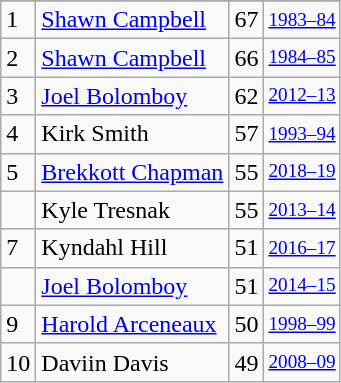<table class="wikitable">
<tr>
</tr>
<tr>
<td>1</td>
<td><a href='#'>Shawn Campbell</a></td>
<td>67</td>
<td style="font-size:80%;"><a href='#'>1983–84</a></td>
</tr>
<tr>
<td>2</td>
<td><a href='#'>Shawn Campbell</a></td>
<td>66</td>
<td style="font-size:80%;"><a href='#'>1984–85</a></td>
</tr>
<tr>
<td>3</td>
<td><a href='#'>Joel Bolomboy</a></td>
<td>62</td>
<td style="font-size:80%;"><a href='#'>2012–13</a></td>
</tr>
<tr>
<td>4</td>
<td>Kirk Smith</td>
<td>57</td>
<td style="font-size:80%;"><a href='#'>1993–94</a></td>
</tr>
<tr>
<td>5</td>
<td><a href='#'>Brekkott Chapman</a></td>
<td>55</td>
<td style="font-size:80%;"><a href='#'>2018–19</a></td>
</tr>
<tr>
<td></td>
<td>Kyle Tresnak</td>
<td>55</td>
<td style="font-size:80%;"><a href='#'>2013–14</a></td>
</tr>
<tr>
<td>7</td>
<td>Kyndahl Hill</td>
<td>51</td>
<td style="font-size:80%;"><a href='#'>2016–17</a></td>
</tr>
<tr>
<td></td>
<td><a href='#'>Joel Bolomboy</a></td>
<td>51</td>
<td style="font-size:80%;"><a href='#'>2014–15</a></td>
</tr>
<tr>
<td>9</td>
<td><a href='#'>Harold Arceneaux</a></td>
<td>50</td>
<td style="font-size:80%;"><a href='#'>1998–99</a></td>
</tr>
<tr>
<td>10</td>
<td>Daviin Davis</td>
<td>49</td>
<td style="font-size:80%;"><a href='#'>2008–09</a></td>
</tr>
</table>
